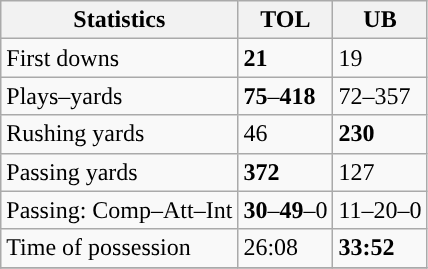<table class="wikitable" style="float: left;">
<tr>
<th>Statistics</th>
<th>TOL</th>
<th>UB</th>
</tr>
<tr>
<td>First downs</td>
<td><strong>21</strong></td>
<td>19</td>
</tr>
<tr>
<td>Plays–yards</td>
<td><strong>75</strong>–<strong>418</strong></td>
<td>72–357</td>
</tr>
<tr>
<td>Rushing yards</td>
<td>46</td>
<td><strong>230</strong></td>
</tr>
<tr>
<td>Passing yards</td>
<td><strong>372</strong></td>
<td>127</td>
</tr>
<tr>
<td>Passing: Comp–Att–Int</td>
<td><strong>30</strong>–<strong>49</strong>–0</td>
<td>11–20–0</td>
</tr>
<tr>
<td>Time of possession</td>
<td>26:08</td>
<td><strong>33:52</strong></td>
</tr>
<tr>
</tr>
</table>
